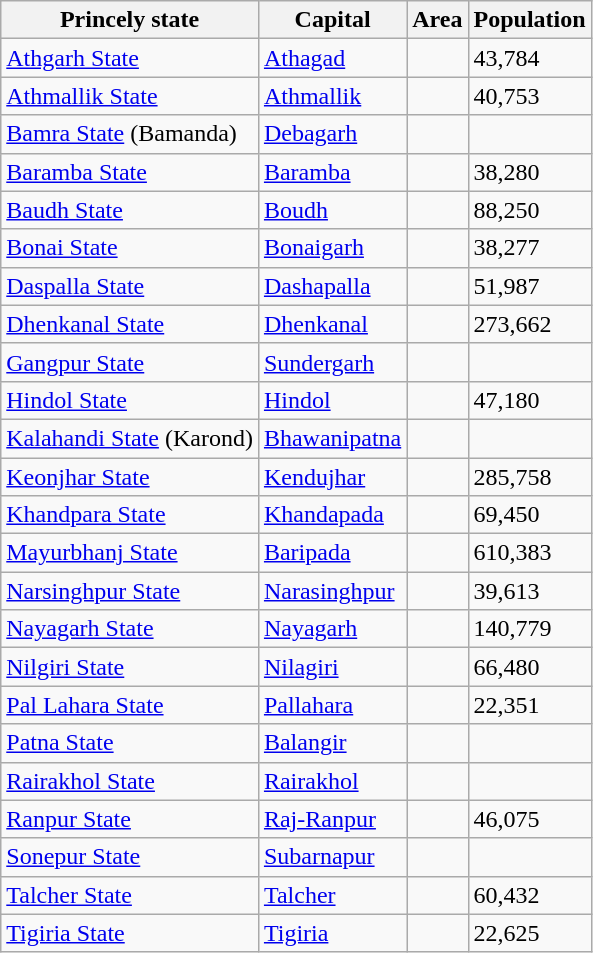<table class="wikitable sortable static-row-numbers static-row-header-text defaultleft  col3center col4right">
<tr>
<th>Princely state</th>
<th>Capital</th>
<th>Area</th>
<th>Population</th>
</tr>
<tr>
<td><a href='#'>Athgarh State</a></td>
<td><a href='#'>Athagad</a></td>
<td></td>
<td>43,784</td>
</tr>
<tr>
<td><a href='#'>Athmallik State</a></td>
<td><a href='#'>Athmallik</a></td>
<td></td>
<td>40,753</td>
</tr>
<tr>
<td><a href='#'>Bamra State</a> (Bamanda)</td>
<td><a href='#'>Debagarh</a></td>
<td></td>
<td></td>
</tr>
<tr>
<td><a href='#'>Baramba State</a></td>
<td><a href='#'>Baramba</a></td>
<td></td>
<td>38,280</td>
</tr>
<tr>
<td><a href='#'>Baudh State</a></td>
<td><a href='#'>Boudh</a></td>
<td></td>
<td>88,250</td>
</tr>
<tr>
<td><a href='#'>Bonai State</a></td>
<td><a href='#'>Bonaigarh</a></td>
<td></td>
<td>38,277</td>
</tr>
<tr>
<td><a href='#'>Daspalla State</a></td>
<td><a href='#'>Dashapalla</a></td>
<td></td>
<td>51,987</td>
</tr>
<tr>
<td><a href='#'>Dhenkanal State</a></td>
<td><a href='#'>Dhenkanal</a></td>
<td></td>
<td>273,662</td>
</tr>
<tr>
<td><a href='#'>Gangpur State</a></td>
<td><a href='#'>Sundergarh</a></td>
<td></td>
<td></td>
</tr>
<tr>
<td><a href='#'>Hindol State</a></td>
<td><a href='#'>Hindol</a></td>
<td></td>
<td>47,180</td>
</tr>
<tr>
<td><a href='#'>Kalahandi State</a> (Karond)</td>
<td><a href='#'>Bhawanipatna</a></td>
<td></td>
<td></td>
</tr>
<tr>
<td><a href='#'>Keonjhar State</a></td>
<td><a href='#'>Kendujhar</a></td>
<td></td>
<td>285,758</td>
</tr>
<tr>
<td><a href='#'>Khandpara State</a></td>
<td><a href='#'>Khandapada</a></td>
<td></td>
<td>69,450</td>
</tr>
<tr>
<td><a href='#'>Mayurbhanj State</a></td>
<td><a href='#'>Baripada</a></td>
<td></td>
<td>610,383</td>
</tr>
<tr>
<td><a href='#'>Narsinghpur State</a></td>
<td><a href='#'>Narasinghpur</a></td>
<td></td>
<td>39,613</td>
</tr>
<tr>
<td><a href='#'>Nayagarh State</a></td>
<td><a href='#'>Nayagarh</a></td>
<td></td>
<td>140,779</td>
</tr>
<tr>
<td><a href='#'>Nilgiri State</a></td>
<td><a href='#'>Nilagiri</a></td>
<td></td>
<td>66,480</td>
</tr>
<tr>
<td><a href='#'>Pal Lahara State</a></td>
<td><a href='#'>Pallahara</a></td>
<td></td>
<td>22,351</td>
</tr>
<tr>
<td><a href='#'>Patna State</a></td>
<td><a href='#'>Balangir</a></td>
<td></td>
<td></td>
</tr>
<tr>
<td><a href='#'>Rairakhol State</a></td>
<td><a href='#'>Rairakhol</a></td>
<td></td>
<td></td>
</tr>
<tr>
<td><a href='#'>Ranpur State</a></td>
<td><a href='#'>Raj-Ranpur</a></td>
<td></td>
<td>46,075</td>
</tr>
<tr>
<td><a href='#'>Sonepur State</a></td>
<td><a href='#'>Subarnapur</a></td>
<td></td>
<td></td>
</tr>
<tr>
<td><a href='#'>Talcher State</a></td>
<td><a href='#'>Talcher</a></td>
<td></td>
<td>60,432</td>
</tr>
<tr>
<td><a href='#'>Tigiria State</a></td>
<td><a href='#'>Tigiria</a></td>
<td></td>
<td>22,625</td>
</tr>
</table>
